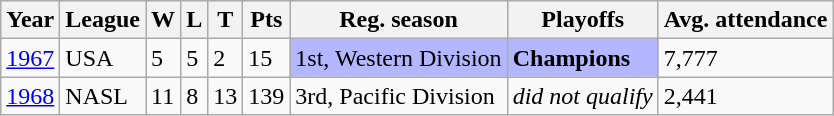<table class="wikitable">
<tr>
<th>Year</th>
<th>League</th>
<th>W</th>
<th>L</th>
<th>T</th>
<th>Pts</th>
<th>Reg. season</th>
<th>Playoffs</th>
<th>Avg. attendance</th>
</tr>
<tr>
<td><a href='#'>1967</a></td>
<td>USA</td>
<td>5</td>
<td>5</td>
<td>2</td>
<td>15</td>
<td bgcolor="B3B7FF">1st, Western Division</td>
<td bgcolor="B3B7FF"><strong>Champions</strong></td>
<td>7,777</td>
</tr>
<tr>
<td><a href='#'>1968</a></td>
<td>NASL</td>
<td>11</td>
<td>8</td>
<td>13</td>
<td>139</td>
<td>3rd, Pacific Division</td>
<td><em>did not qualify</em></td>
<td>2,441</td>
</tr>
</table>
